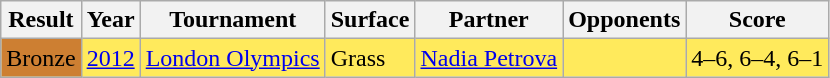<table class="sortable wikitable">
<tr>
<th>Result</th>
<th>Year</th>
<th>Tournament</th>
<th>Surface</th>
<th>Partner</th>
<th>Opponents</th>
<th>Score</th>
</tr>
<tr bgcolor=FFEA5C>
<td bgcolor=cd7f32>Bronze</td>
<td><a href='#'>2012</a></td>
<td><a href='#'>London Olympics</a></td>
<td>Grass</td>
<td> <a href='#'>Nadia Petrova</a></td>
<td></td>
<td>4–6, 6–4, 6–1</td>
</tr>
</table>
